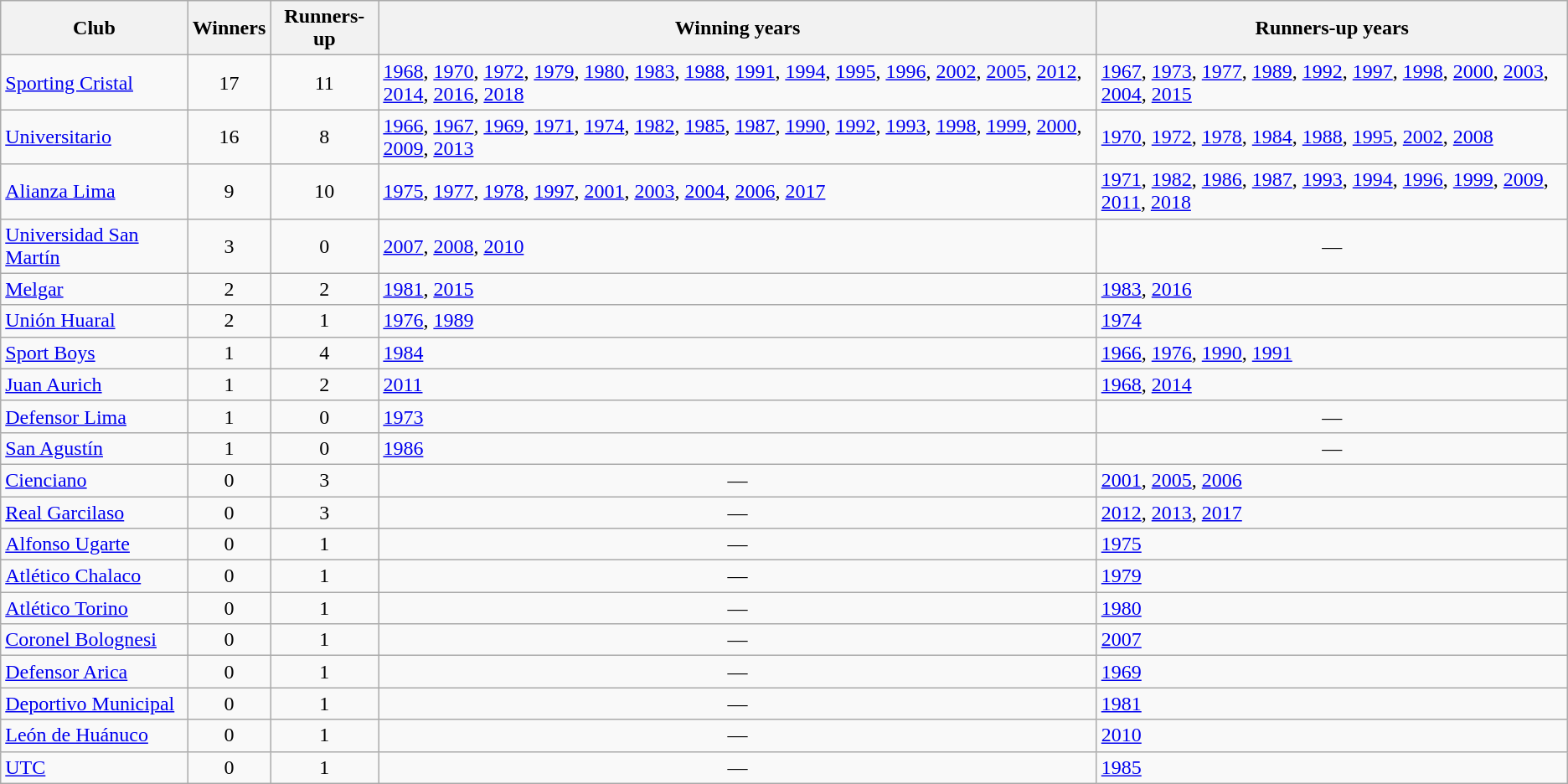<table class="wikitable sortable">
<tr>
<th scope=col class="unsortable">Club</th>
<th scope=col>Winners</th>
<th scope=col>Runners-up</th>
<th scope=col class="unsortable">Winning years</th>
<th scope=col class="unsortable">Runners-up years</th>
</tr>
<tr>
<td><a href='#'>Sporting Cristal</a></td>
<td align=center>17</td>
<td align=center>11</td>
<td><a href='#'>1968</a>, <a href='#'>1970</a>, <a href='#'>1972</a>, <a href='#'>1979</a>, <a href='#'>1980</a>, <a href='#'>1983</a>, <a href='#'>1988</a>, <a href='#'>1991</a>, <a href='#'>1994</a>, <a href='#'>1995</a>, <a href='#'>1996</a>, <a href='#'>2002</a>, <a href='#'>2005</a>, <a href='#'>2012</a>, <a href='#'>2014</a>, <a href='#'>2016</a>, <a href='#'>2018</a></td>
<td><a href='#'>1967</a>, <a href='#'>1973</a>, <a href='#'>1977</a>, <a href='#'>1989</a>, <a href='#'>1992</a>, <a href='#'>1997</a>, <a href='#'>1998</a>, <a href='#'>2000</a>, <a href='#'>2003</a>, <a href='#'>2004</a>, <a href='#'>2015</a></td>
</tr>
<tr>
<td><a href='#'>Universitario</a></td>
<td align=center>16</td>
<td align=center>8</td>
<td><a href='#'>1966</a>, <a href='#'>1967</a>, <a href='#'>1969</a>, <a href='#'>1971</a>, <a href='#'>1974</a>, <a href='#'>1982</a>, <a href='#'>1985</a>, <a href='#'>1987</a>, <a href='#'>1990</a>, <a href='#'>1992</a>, <a href='#'>1993</a>, <a href='#'>1998</a>, <a href='#'>1999</a>, <a href='#'>2000</a>, <a href='#'>2009</a>, <a href='#'>2013</a></td>
<td><a href='#'>1970</a>, <a href='#'>1972</a>, <a href='#'>1978</a>, <a href='#'>1984</a>, <a href='#'>1988</a>, <a href='#'>1995</a>,  <a href='#'>2002</a>, <a href='#'>2008</a></td>
</tr>
<tr>
<td><a href='#'>Alianza Lima</a></td>
<td align=center>9</td>
<td align=center>10</td>
<td><a href='#'>1975</a>, <a href='#'>1977</a>, <a href='#'>1978</a>, <a href='#'>1997</a>, <a href='#'>2001</a>, <a href='#'>2003</a>, <a href='#'>2004</a>, <a href='#'>2006</a>, <a href='#'>2017</a></td>
<td><a href='#'>1971</a>, <a href='#'>1982</a>, <a href='#'>1986</a>, <a href='#'>1987</a>, <a href='#'>1993</a>, <a href='#'>1994</a>, <a href='#'>1996</a>, <a href='#'>1999</a>, <a href='#'>2009</a>, <a href='#'>2011</a>, <a href='#'>2018</a></td>
</tr>
<tr>
<td><a href='#'>Universidad San Martín</a></td>
<td align=center>3</td>
<td align=center>0</td>
<td><a href='#'>2007</a>, <a href='#'>2008</a>, <a href='#'>2010</a></td>
<td align=center>—</td>
</tr>
<tr>
<td><a href='#'>Melgar</a></td>
<td align=center>2</td>
<td align=center>2</td>
<td><a href='#'>1981</a>, <a href='#'>2015</a></td>
<td><a href='#'>1983</a>, <a href='#'>2016</a></td>
</tr>
<tr>
<td><a href='#'>Unión Huaral</a></td>
<td align=center>2</td>
<td align=center>1</td>
<td><a href='#'>1976</a>, <a href='#'>1989</a></td>
<td><a href='#'>1974</a></td>
</tr>
<tr>
<td><a href='#'>Sport Boys</a></td>
<td align=center>1</td>
<td align=center>4</td>
<td><a href='#'>1984</a></td>
<td><a href='#'>1966</a>, <a href='#'>1976</a>, <a href='#'>1990</a>, <a href='#'>1991</a></td>
</tr>
<tr>
<td><a href='#'>Juan Aurich</a></td>
<td align=center>1</td>
<td align=center>2</td>
<td><a href='#'>2011</a></td>
<td><a href='#'>1968</a>, <a href='#'>2014</a></td>
</tr>
<tr>
<td><a href='#'>Defensor Lima</a></td>
<td align=center>1</td>
<td align=center>0</td>
<td><a href='#'>1973</a></td>
<td align=center>—</td>
</tr>
<tr>
<td><a href='#'>San Agustín</a></td>
<td align=center>1</td>
<td align=center>0</td>
<td><a href='#'>1986</a></td>
<td align=center>—</td>
</tr>
<tr>
<td><a href='#'>Cienciano</a></td>
<td align=center>0</td>
<td align=center>3</td>
<td align=center>—</td>
<td><a href='#'>2001</a>, <a href='#'>2005</a>, <a href='#'>2006</a></td>
</tr>
<tr>
<td><a href='#'>Real Garcilaso</a></td>
<td align=center>0</td>
<td align=center>3</td>
<td align=center>—</td>
<td><a href='#'>2012</a>, <a href='#'>2013</a>, <a href='#'>2017</a></td>
</tr>
<tr>
<td><a href='#'>Alfonso Ugarte</a></td>
<td align=center>0</td>
<td align=center>1</td>
<td align=center>—</td>
<td><a href='#'>1975</a></td>
</tr>
<tr>
<td><a href='#'>Atlético Chalaco</a></td>
<td align=center>0</td>
<td align=center>1</td>
<td align=center>—</td>
<td><a href='#'>1979</a></td>
</tr>
<tr>
<td><a href='#'>Atlético Torino</a></td>
<td align=center>0</td>
<td align=center>1</td>
<td align=center>—</td>
<td><a href='#'>1980</a></td>
</tr>
<tr>
<td><a href='#'>Coronel Bolognesi</a></td>
<td align=center>0</td>
<td align=center>1</td>
<td align=center>—</td>
<td><a href='#'>2007</a></td>
</tr>
<tr>
<td><a href='#'>Defensor Arica</a></td>
<td align=center>0</td>
<td align=center>1</td>
<td align=center>—</td>
<td><a href='#'>1969</a></td>
</tr>
<tr>
<td><a href='#'>Deportivo Municipal</a></td>
<td align=center>0</td>
<td align=center>1</td>
<td align=center>—</td>
<td><a href='#'>1981</a></td>
</tr>
<tr>
<td><a href='#'>León de Huánuco</a></td>
<td align=center>0</td>
<td align=center>1</td>
<td align=center>—</td>
<td><a href='#'>2010</a></td>
</tr>
<tr>
<td><a href='#'>UTC</a></td>
<td align=center>0</td>
<td align=center>1</td>
<td align=center>—</td>
<td><a href='#'>1985</a></td>
</tr>
</table>
